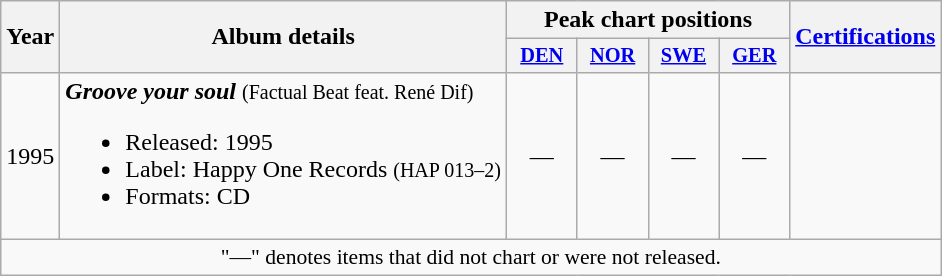<table class="wikitable plainrowheaders" style="text-align:center;" border="1">
<tr>
<th scope="col" rowspan="2">Year</th>
<th scope="col" rowspan="2">Album details</th>
<th scope="col" colspan="4">Peak chart positions</th>
<th scope="col" rowspan="2"><a href='#'>Certifications</a></th>
</tr>
<tr>
<th scope="col" style="width:3em;font-size:85%;"><a href='#'>DEN</a><br></th>
<th scope="col" style="width:3em;font-size:85%;"><a href='#'>NOR</a><br></th>
<th scope="col" style="width:3em;font-size:85%;"><a href='#'>SWE</a><br></th>
<th scope="col" style="width:3em;font-size:85%;"><a href='#'>GER</a><br></th>
</tr>
<tr>
<td>1995</td>
<td align="left"><strong><em>Groove your soul</em></strong> <small>(Factual Beat feat. René Dif)</small><br><ul><li>Released: 1995</li><li>Label: Happy One Records <small>(HAP 013–2)</small></li><li>Formats: CD</li></ul></td>
<td>—</td>
<td>—</td>
<td>—</td>
<td>—</td>
<td></td>
</tr>
<tr>
<td align="center" colspan="14" style="font-size:90%">"—" denotes items that did not chart or were not released.</td>
</tr>
</table>
